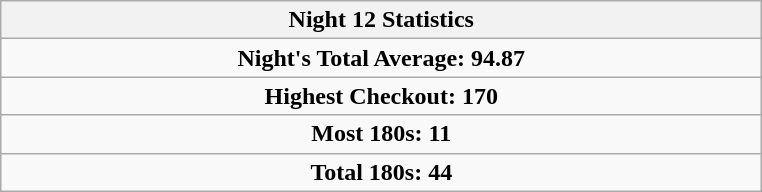<table class=wikitable style="text-align:center">
<tr>
<th width=500>Night 12 Statistics</th>
</tr>
<tr align=center>
<td colspan="3"><strong>Night's Total Average:</strong> <strong>94.87</strong></td>
</tr>
<tr align=center>
<td colspan="3"><strong>Highest Checkout:</strong>  <strong>170</strong></td>
</tr>
<tr align=center>
<td colspan="3"><strong>Most 180s:</strong>  <strong>11</strong></td>
</tr>
<tr align=center>
<td colspan="3"><strong>Total 180s:</strong> <strong>44</strong></td>
</tr>
</table>
